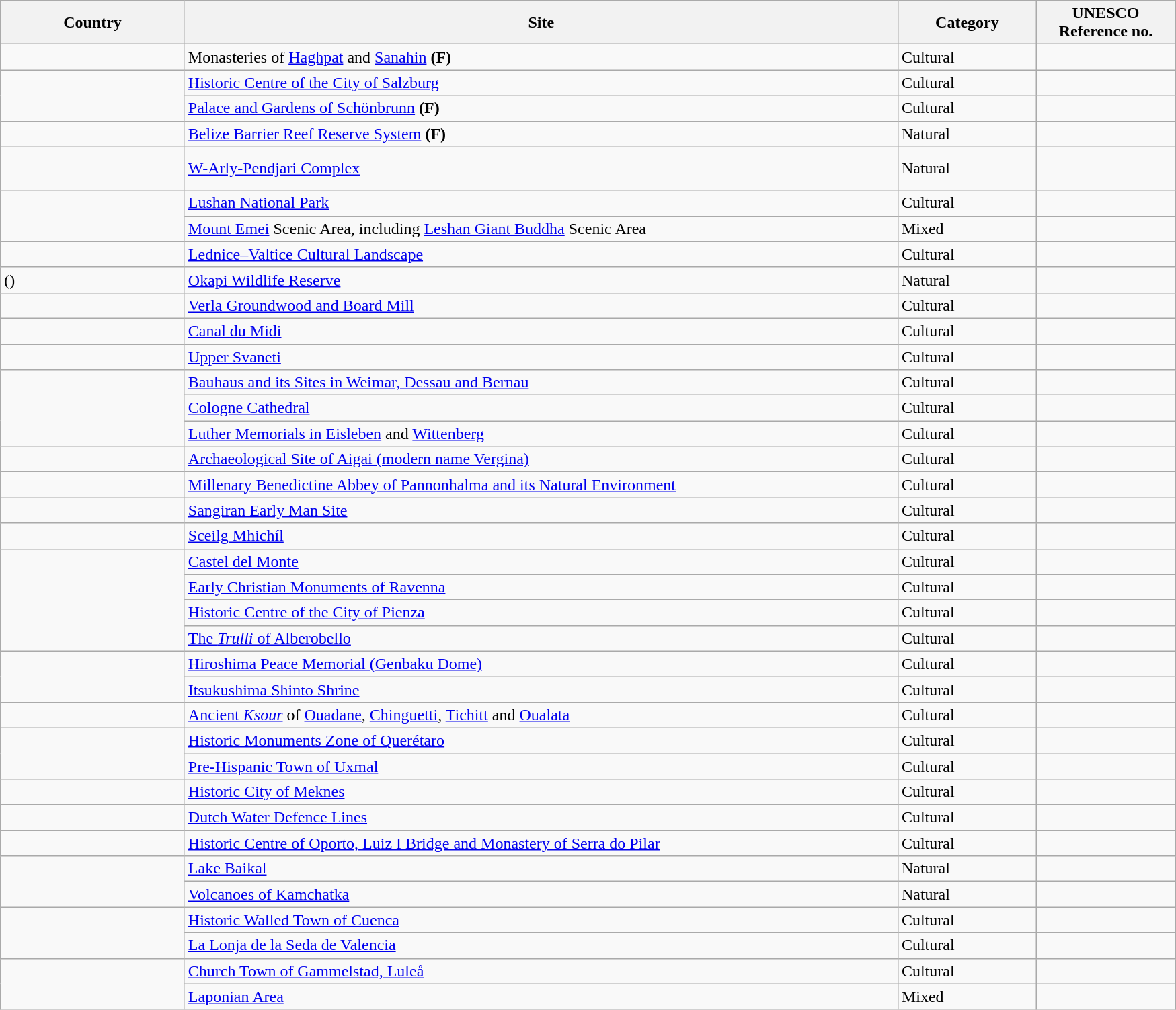<table class="wikitable sortable" style="font-size:100%;">
<tr>
<th scope="col" width="175">Country</th>
<th scope="col" width="700">Site</th>
<th scope="col" width="130">Category</th>
<th scope="col" width="130">UNESCO Reference no.</th>
</tr>
<tr>
<td></td>
<td>Monasteries of <a href='#'>Haghpat</a> and <a href='#'>Sanahin</a> <strong>(F)</strong></td>
<td>Cultural</td>
<td></td>
</tr>
<tr>
<td rowspan="2"></td>
<td><a href='#'>Historic Centre of the City of Salzburg</a></td>
<td>Cultural</td>
<td></td>
</tr>
<tr>
<td><a href='#'>Palace and Gardens of Schönbrunn</a> <strong>(F)</strong></td>
<td>Cultural</td>
<td></td>
</tr>
<tr>
<td></td>
<td><a href='#'>Belize Barrier Reef Reserve System</a> <strong>(F)</strong></td>
<td>Natural</td>
<td></td>
</tr>
<tr>
<td><br><br></td>
<td><a href='#'>W-Arly-Pendjari Complex</a></td>
<td>Natural</td>
<td></td>
</tr>
<tr>
<td rowspan="2"></td>
<td><a href='#'>Lushan National Park</a></td>
<td>Cultural</td>
<td></td>
</tr>
<tr>
<td><a href='#'>Mount Emei</a> Scenic Area, including <a href='#'>Leshan Giant Buddha</a> Scenic Area</td>
<td>Mixed</td>
<td></td>
</tr>
<tr>
<td></td>
<td><a href='#'>Lednice–Valtice Cultural Landscape</a></td>
<td>Cultural</td>
<td></td>
</tr>
<tr>
<td data-sort-value="DR Congo">()<br></td>
<td><a href='#'>Okapi Wildlife Reserve</a></td>
<td>Natural</td>
<td></td>
</tr>
<tr>
<td></td>
<td><a href='#'>Verla Groundwood and Board Mill</a></td>
<td>Cultural</td>
<td></td>
</tr>
<tr>
<td></td>
<td><a href='#'>Canal du Midi</a></td>
<td>Cultural</td>
<td></td>
</tr>
<tr>
<td></td>
<td><a href='#'>Upper Svaneti</a></td>
<td>Cultural</td>
<td></td>
</tr>
<tr>
<td rowspan="3"></td>
<td><a href='#'>Bauhaus and its Sites in Weimar, Dessau and Bernau</a></td>
<td>Cultural</td>
<td></td>
</tr>
<tr>
<td><a href='#'>Cologne Cathedral</a></td>
<td>Cultural</td>
<td></td>
</tr>
<tr>
<td><a href='#'>Luther Memorials in Eisleben</a> and <a href='#'>Wittenberg</a></td>
<td>Cultural</td>
<td></td>
</tr>
<tr>
<td></td>
<td><a href='#'>Archaeological Site of Aigai (modern name Vergina)</a></td>
<td>Cultural</td>
<td></td>
</tr>
<tr>
<td></td>
<td><a href='#'>Millenary Benedictine Abbey of Pannonhalma and its Natural Environment</a></td>
<td>Cultural</td>
<td></td>
</tr>
<tr>
<td></td>
<td><a href='#'>Sangiran Early Man Site</a></td>
<td>Cultural</td>
<td></td>
</tr>
<tr>
<td></td>
<td><a href='#'>Sceilg Mhichíl</a></td>
<td>Cultural</td>
<td></td>
</tr>
<tr>
<td rowspan="4"></td>
<td><a href='#'>Castel del Monte</a></td>
<td>Cultural</td>
<td></td>
</tr>
<tr>
<td><a href='#'>Early Christian Monuments of Ravenna</a></td>
<td>Cultural</td>
<td></td>
</tr>
<tr>
<td><a href='#'>Historic Centre of the City of Pienza</a></td>
<td>Cultural</td>
<td></td>
</tr>
<tr>
<td><a href='#'>The <em>Trulli</em> of Alberobello</a></td>
<td>Cultural</td>
<td></td>
</tr>
<tr>
<td rowspan="2"></td>
<td><a href='#'>Hiroshima Peace Memorial (Genbaku Dome)</a></td>
<td>Cultural</td>
<td></td>
</tr>
<tr>
<td><a href='#'>Itsukushima Shinto Shrine</a></td>
<td>Cultural</td>
<td></td>
</tr>
<tr>
<td></td>
<td><a href='#'>Ancient <em>Ksour</em></a> of <a href='#'>Ouadane</a>, <a href='#'>Chinguetti</a>, <a href='#'>Tichitt</a> and <a href='#'>Oualata</a></td>
<td>Cultural</td>
<td></td>
</tr>
<tr>
<td rowspan="2"></td>
<td><a href='#'>Historic Monuments Zone of Querétaro</a></td>
<td>Cultural</td>
<td></td>
</tr>
<tr>
<td><a href='#'>Pre-Hispanic Town of Uxmal</a></td>
<td>Cultural</td>
<td></td>
</tr>
<tr>
<td></td>
<td><a href='#'>Historic City of Meknes</a></td>
<td>Cultural</td>
<td></td>
</tr>
<tr>
<td></td>
<td><a href='#'>Dutch Water Defence Lines</a></td>
<td>Cultural</td>
<td></td>
</tr>
<tr>
<td></td>
<td><a href='#'>Historic Centre of Oporto, Luiz I Bridge and Monastery of Serra do Pilar</a></td>
<td>Cultural</td>
<td></td>
</tr>
<tr>
<td rowspan="2"></td>
<td><a href='#'>Lake Baikal</a></td>
<td>Natural</td>
<td></td>
</tr>
<tr>
<td><a href='#'>Volcanoes of Kamchatka</a></td>
<td>Natural</td>
<td></td>
</tr>
<tr>
<td rowspan="2"></td>
<td><a href='#'>Historic Walled Town of Cuenca</a></td>
<td>Cultural</td>
<td></td>
</tr>
<tr>
<td><a href='#'>La Lonja de la Seda de Valencia</a></td>
<td>Cultural</td>
<td></td>
</tr>
<tr>
<td rowspan="2"></td>
<td><a href='#'>Church Town of Gammelstad, Luleå</a></td>
<td>Cultural</td>
<td></td>
</tr>
<tr>
<td><a href='#'>Laponian Area</a></td>
<td>Mixed</td>
<td></td>
</tr>
</table>
